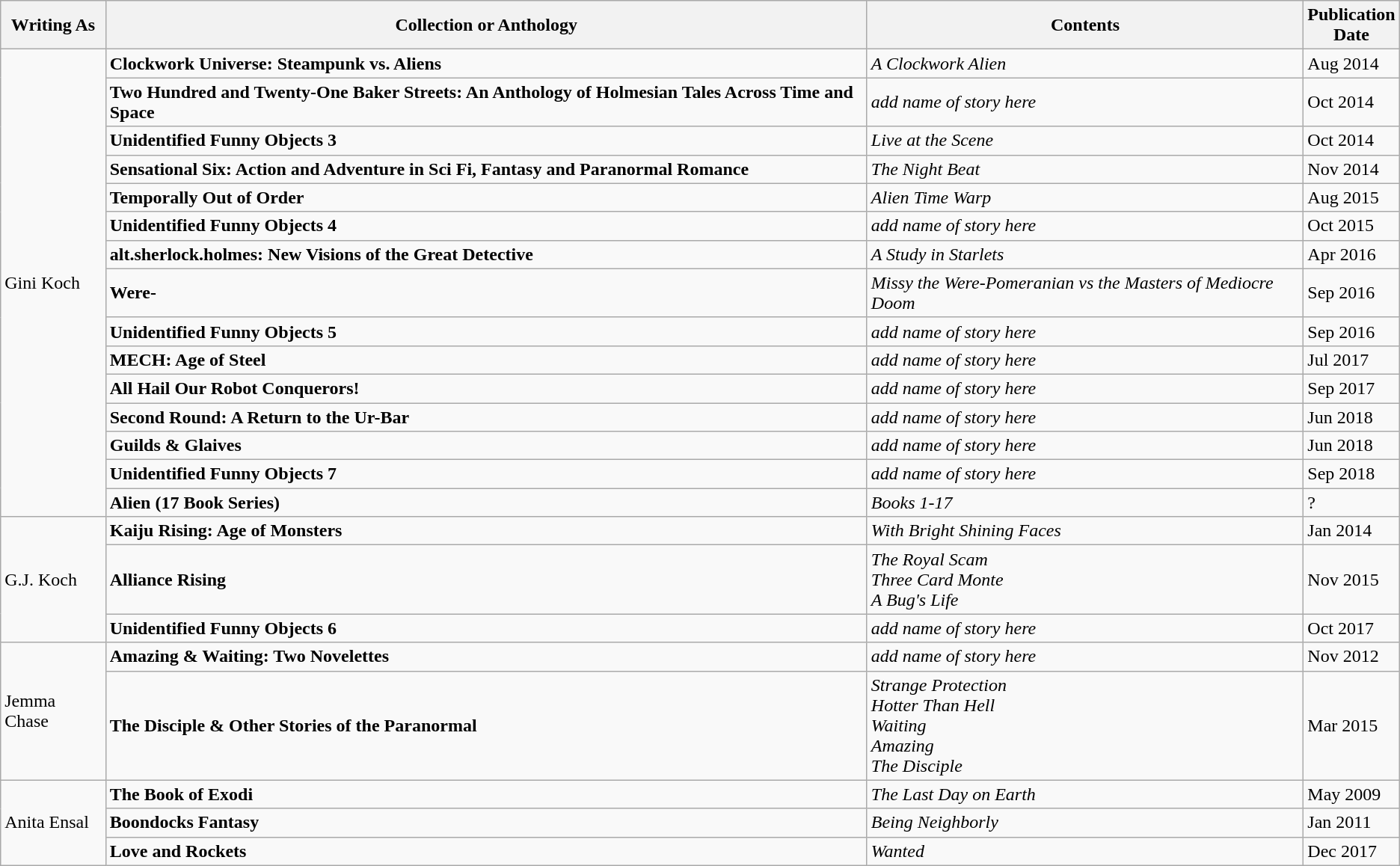<table class="wikitable">
<tr>
<th>Writing As</th>
<th>Collection or Anthology</th>
<th>Contents</th>
<th>Publication<br>Date</th>
</tr>
<tr>
<td rowspan="15">Gini Koch</td>
<td><strong>Clockwork Universe: Steampunk vs. Aliens</strong></td>
<td><em>A Clockwork Alien</em></td>
<td>Aug 2014</td>
</tr>
<tr>
<td><strong>Two Hundred and Twenty-One Baker Streets: An Anthology of Holmesian Tales Across Time and Space</strong></td>
<td><em>add name of story here</em></td>
<td>Oct 2014</td>
</tr>
<tr>
<td><strong>Unidentified Funny Objects 3</strong></td>
<td><em>Live at the Scene</em></td>
<td>Oct 2014</td>
</tr>
<tr>
<td><strong>Sensational Six: Action and Adventure in Sci Fi, Fantasy and Paranormal Romance</strong></td>
<td><em>The Night Beat</em></td>
<td>Nov 2014</td>
</tr>
<tr>
<td><strong>Temporally Out of Order</strong></td>
<td><em>Alien Time Warp</em></td>
<td>Aug 2015</td>
</tr>
<tr>
<td><strong>Unidentified Funny Objects 4</strong></td>
<td><em>add name of story here</em></td>
<td>Oct 2015</td>
</tr>
<tr>
<td><strong>alt.sherlock.holmes: New Visions of the Great Detective</strong></td>
<td><em>A Study in Starlets</em></td>
<td>Apr 2016</td>
</tr>
<tr>
<td><strong>Were-</strong></td>
<td><em>Missy the Were-Pomeranian vs the Masters of Mediocre Doom</em></td>
<td>Sep 2016</td>
</tr>
<tr>
<td><strong>Unidentified Funny Objects 5</strong></td>
<td><em>add name of story here</em></td>
<td>Sep 2016</td>
</tr>
<tr>
<td><strong>MECH: Age of Steel</strong></td>
<td><em>add name of story here</em></td>
<td>Jul 2017</td>
</tr>
<tr>
<td><strong>All Hail Our Robot Conquerors!</strong></td>
<td><em>add name of story here</em></td>
<td>Sep 2017</td>
</tr>
<tr>
<td><strong>Second Round: A Return to the Ur-Bar</strong></td>
<td><em>add name of story here</em></td>
<td>Jun 2018</td>
</tr>
<tr>
<td><strong>Guilds & Glaives</strong></td>
<td><em>add name of story here</em></td>
<td>Jun 2018</td>
</tr>
<tr>
<td><strong>Unidentified Funny Objects 7</strong></td>
<td><em>add name of story here</em></td>
<td>Sep 2018</td>
</tr>
<tr>
<td><strong>Alien (17 Book Series)</strong></td>
<td><em>Books 1-17</em></td>
<td>?</td>
</tr>
<tr>
<td rowspan="3">G.J. Koch</td>
<td><strong>Kaiju Rising: Age of Monsters</strong></td>
<td><em>With Bright Shining Faces</em></td>
<td>Jan 2014</td>
</tr>
<tr>
<td><strong>Alliance Rising</strong></td>
<td><em>The Royal Scam</em><br><em>Three Card Monte</em><br><em>A Bug's Life</em></td>
<td>Nov 2015</td>
</tr>
<tr>
<td><strong>Unidentified Funny Objects 6</strong></td>
<td><em>add name of story here</em></td>
<td>Oct 2017</td>
</tr>
<tr>
<td rowspan="2">Jemma Chase</td>
<td><strong>Amazing & Waiting: Two Novelettes</strong></td>
<td><em>add name of story here</em></td>
<td>Nov 2012</td>
</tr>
<tr>
<td><strong>The Disciple & Other Stories of the Paranormal</strong></td>
<td><em>Strange Protection</em><br><em>Hotter Than Hell</em><br><em>Waiting</em><br><em>Amazing</em><br><em>The Disciple</em></td>
<td>Mar 2015</td>
</tr>
<tr>
<td rowspan="3">Anita Ensal</td>
<td><strong>The Book of Exodi</strong></td>
<td><em>The Last Day on Earth</em></td>
<td>May 2009</td>
</tr>
<tr>
<td><strong>Boondocks Fantasy</strong></td>
<td><em>Being Neighborly</em></td>
<td>Jan 2011</td>
</tr>
<tr>
<td><strong>Love and Rockets</strong></td>
<td><em>Wanted</em></td>
<td>Dec 2017</td>
</tr>
</table>
